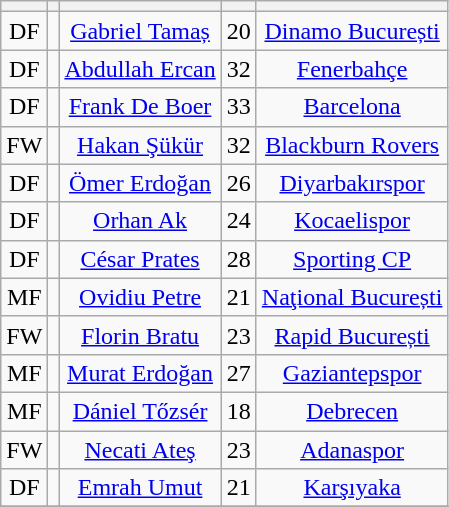<table class="wikitable sortable" style="text-align: center">
<tr>
<th></th>
<th></th>
<th></th>
<th></th>
<th></th>
</tr>
<tr>
<td>DF</td>
<td></td>
<td><a href='#'>Gabriel Tamaș</a></td>
<td>20</td>
<td> <a href='#'>Dinamo București</a></td>
</tr>
<tr>
<td>DF</td>
<td></td>
<td><a href='#'>Abdullah Ercan</a></td>
<td>32</td>
<td> <a href='#'>Fenerbahçe</a></td>
</tr>
<tr>
<td>DF</td>
<td></td>
<td><a href='#'>Frank De Boer</a></td>
<td>33</td>
<td> <a href='#'>Barcelona</a></td>
</tr>
<tr>
<td>FW</td>
<td></td>
<td><a href='#'>Hakan Şükür</a></td>
<td>32</td>
<td> <a href='#'>Blackburn Rovers</a></td>
</tr>
<tr>
<td>DF</td>
<td></td>
<td><a href='#'>Ömer Erdoğan</a></td>
<td>26</td>
<td> <a href='#'>Diyarbakırspor</a></td>
</tr>
<tr>
<td>DF</td>
<td></td>
<td><a href='#'>Orhan Ak</a></td>
<td>24</td>
<td> <a href='#'>Kocaelispor</a></td>
</tr>
<tr>
<td>DF</td>
<td></td>
<td><a href='#'>César Prates</a></td>
<td>28</td>
<td> <a href='#'>Sporting CP</a></td>
</tr>
<tr>
<td>MF</td>
<td></td>
<td><a href='#'>Ovidiu Petre</a></td>
<td>21</td>
<td> <a href='#'>Naţional București</a></td>
</tr>
<tr>
<td>FW</td>
<td></td>
<td><a href='#'>Florin Bratu</a></td>
<td>23</td>
<td> <a href='#'>Rapid București</a></td>
</tr>
<tr>
<td>MF</td>
<td></td>
<td><a href='#'>Murat Erdoğan</a></td>
<td>27</td>
<td> <a href='#'>Gaziantepspor</a></td>
</tr>
<tr>
<td>MF</td>
<td></td>
<td><a href='#'>Dániel Tőzsér</a></td>
<td>18</td>
<td> <a href='#'>Debrecen</a></td>
</tr>
<tr>
<td>FW</td>
<td></td>
<td><a href='#'>Necati Ateş</a></td>
<td>23</td>
<td> <a href='#'>Adanaspor</a></td>
</tr>
<tr>
<td>DF</td>
<td></td>
<td><a href='#'>Emrah Umut</a></td>
<td>21</td>
<td> <a href='#'>Karşıyaka</a></td>
</tr>
<tr>
</tr>
</table>
